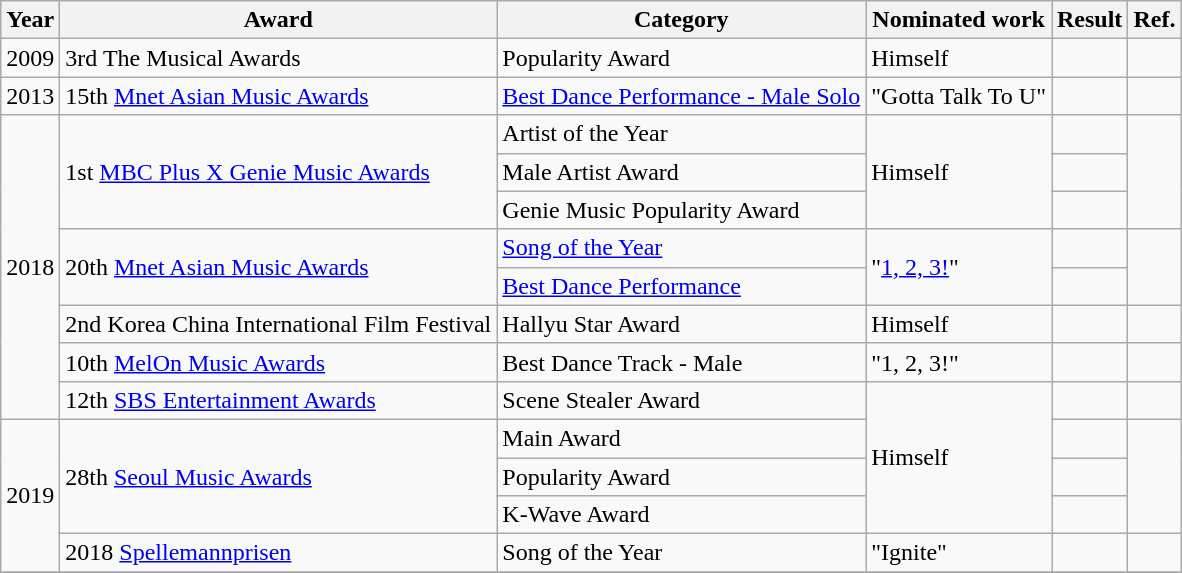<table class="wikitable sortable">
<tr>
<th>Year</th>
<th>Award</th>
<th>Category</th>
<th>Nominated work</th>
<th>Result</th>
<th>Ref.</th>
</tr>
<tr>
<td>2009</td>
<td>3rd The Musical Awards</td>
<td>Popularity Award</td>
<td>Himself</td>
<td></td>
<td></td>
</tr>
<tr>
<td>2013</td>
<td>15th <a href='#'>Mnet Asian Music Awards</a></td>
<td><a href='#'>Best Dance Performance - Male Solo</a></td>
<td>"Gotta Talk To U"</td>
<td></td>
<td></td>
</tr>
<tr>
<td rowspan="8">2018</td>
<td rowspan="3">1st <a href='#'>MBC Plus X Genie Music Awards</a></td>
<td>Artist of the Year</td>
<td rowspan="3">Himself</td>
<td></td>
<td rowspan="3"></td>
</tr>
<tr>
<td>Male Artist Award</td>
<td></td>
</tr>
<tr>
<td>Genie Music Popularity Award</td>
<td></td>
</tr>
<tr>
<td rowspan="2">20th <a href='#'>Mnet Asian Music Awards</a></td>
<td><a href='#'>Song of the Year</a></td>
<td rowspan="2">"<a href='#'>1, 2, 3!</a>"</td>
<td></td>
<td rowspan="2"></td>
</tr>
<tr>
<td><a href='#'>Best Dance Performance</a></td>
<td></td>
</tr>
<tr>
<td>2nd Korea China International Film Festival</td>
<td>Hallyu Star Award</td>
<td>Himself</td>
<td></td>
<td></td>
</tr>
<tr>
<td>10th <a href='#'>MelOn Music Awards</a></td>
<td>Best Dance Track - Male</td>
<td>"1, 2, 3!"</td>
<td></td>
<td></td>
</tr>
<tr>
<td>12th <a href='#'>SBS Entertainment Awards</a></td>
<td>Scene Stealer Award</td>
<td rowspan="4">Himself</td>
<td></td>
<td></td>
</tr>
<tr>
<td rowspan="4">2019</td>
<td rowspan="3">28th <a href='#'>Seoul Music Awards</a></td>
<td>Main Award</td>
<td></td>
<td rowspan="3"></td>
</tr>
<tr>
<td>Popularity Award</td>
<td></td>
</tr>
<tr>
<td>K-Wave Award</td>
<td></td>
</tr>
<tr>
<td>2018 <a href='#'>Spellemannprisen</a></td>
<td>Song of the Year</td>
<td>"Ignite"</td>
<td></td>
<td></td>
</tr>
<tr>
</tr>
</table>
